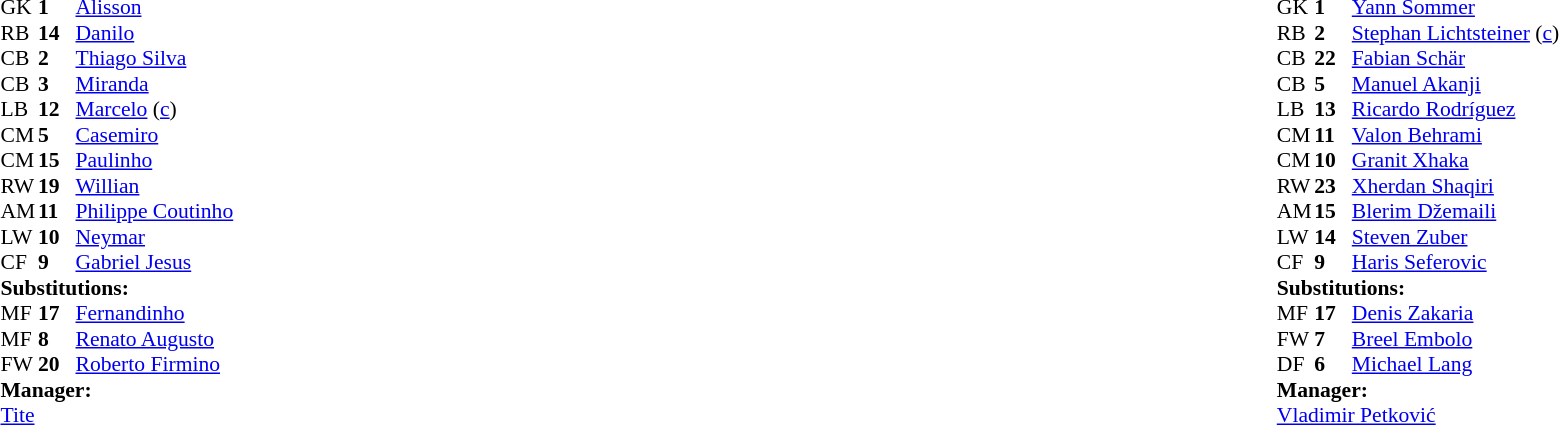<table width="100%">
<tr>
<td valign="top" width="40%"><br><table style="font-size:90%" cellspacing="0" cellpadding="0">
<tr>
<th width=25></th>
<th width=25></th>
</tr>
<tr>
<td>GK</td>
<td><strong>1</strong></td>
<td><a href='#'>Alisson</a></td>
</tr>
<tr>
<td>RB</td>
<td><strong>14</strong></td>
<td><a href='#'>Danilo</a></td>
</tr>
<tr>
<td>CB</td>
<td><strong>2</strong></td>
<td><a href='#'>Thiago Silva</a></td>
</tr>
<tr>
<td>CB</td>
<td><strong>3</strong></td>
<td><a href='#'>Miranda</a></td>
</tr>
<tr>
<td>LB</td>
<td><strong>12</strong></td>
<td><a href='#'>Marcelo</a> (<a href='#'>c</a>)</td>
</tr>
<tr>
<td>CM</td>
<td><strong>5</strong></td>
<td><a href='#'>Casemiro</a></td>
<td></td>
<td></td>
</tr>
<tr>
<td>CM</td>
<td><strong>15</strong></td>
<td><a href='#'>Paulinho</a></td>
<td></td>
<td></td>
</tr>
<tr>
<td>RW</td>
<td><strong>19</strong></td>
<td><a href='#'>Willian</a></td>
</tr>
<tr>
<td>AM</td>
<td><strong>11</strong></td>
<td><a href='#'>Philippe Coutinho</a></td>
</tr>
<tr>
<td>LW</td>
<td><strong>10</strong></td>
<td><a href='#'>Neymar</a></td>
</tr>
<tr>
<td>CF</td>
<td><strong>9</strong></td>
<td><a href='#'>Gabriel Jesus</a></td>
<td></td>
<td></td>
</tr>
<tr>
<td colspan=3><strong>Substitutions:</strong></td>
</tr>
<tr>
<td>MF</td>
<td><strong>17</strong></td>
<td><a href='#'>Fernandinho</a></td>
<td></td>
<td></td>
</tr>
<tr>
<td>MF</td>
<td><strong>8</strong></td>
<td><a href='#'>Renato Augusto</a></td>
<td></td>
<td></td>
</tr>
<tr>
<td>FW</td>
<td><strong>20</strong></td>
<td><a href='#'>Roberto Firmino</a></td>
<td></td>
<td></td>
</tr>
<tr>
<td colspan=3><strong>Manager:</strong></td>
</tr>
<tr>
<td colspan=3><a href='#'>Tite</a></td>
</tr>
</table>
</td>
<td valign="top"></td>
<td valign="top" width="50%"><br><table style="font-size:90%; margin:auto" cellspacing="0" cellpadding="0">
<tr>
<th width=25></th>
<th width=25></th>
</tr>
<tr>
<td>GK</td>
<td><strong>1</strong></td>
<td><a href='#'>Yann Sommer</a></td>
</tr>
<tr>
<td>RB</td>
<td><strong>2</strong></td>
<td><a href='#'>Stephan Lichtsteiner</a> (<a href='#'>c</a>)</td>
<td></td>
<td></td>
</tr>
<tr>
<td>CB</td>
<td><strong>22</strong></td>
<td><a href='#'>Fabian Schär</a></td>
<td></td>
</tr>
<tr>
<td>CB</td>
<td><strong>5</strong></td>
<td><a href='#'>Manuel Akanji</a></td>
</tr>
<tr>
<td>LB</td>
<td><strong>13</strong></td>
<td><a href='#'>Ricardo Rodríguez</a></td>
</tr>
<tr>
<td>CM</td>
<td><strong>11</strong></td>
<td><a href='#'>Valon Behrami</a></td>
<td></td>
<td></td>
</tr>
<tr>
<td>CM</td>
<td><strong>10</strong></td>
<td><a href='#'>Granit Xhaka</a></td>
</tr>
<tr>
<td>RW</td>
<td><strong>23</strong></td>
<td><a href='#'>Xherdan Shaqiri</a></td>
</tr>
<tr>
<td>AM</td>
<td><strong>15</strong></td>
<td><a href='#'>Blerim Džemaili</a></td>
</tr>
<tr>
<td>LW</td>
<td><strong>14</strong></td>
<td><a href='#'>Steven Zuber</a></td>
</tr>
<tr>
<td>CF</td>
<td><strong>9</strong></td>
<td><a href='#'>Haris Seferovic</a></td>
<td></td>
<td></td>
</tr>
<tr>
<td colspan=3><strong>Substitutions:</strong></td>
</tr>
<tr>
<td>MF</td>
<td><strong>17</strong></td>
<td><a href='#'>Denis Zakaria</a></td>
<td></td>
<td></td>
</tr>
<tr>
<td>FW</td>
<td><strong>7</strong></td>
<td><a href='#'>Breel Embolo</a></td>
<td></td>
<td></td>
</tr>
<tr>
<td>DF</td>
<td><strong>6</strong></td>
<td><a href='#'>Michael Lang</a></td>
<td></td>
<td></td>
</tr>
<tr>
<td colspan=3><strong>Manager:</strong></td>
</tr>
<tr>
<td colspan=3><a href='#'>Vladimir Petković</a></td>
</tr>
</table>
</td>
</tr>
</table>
